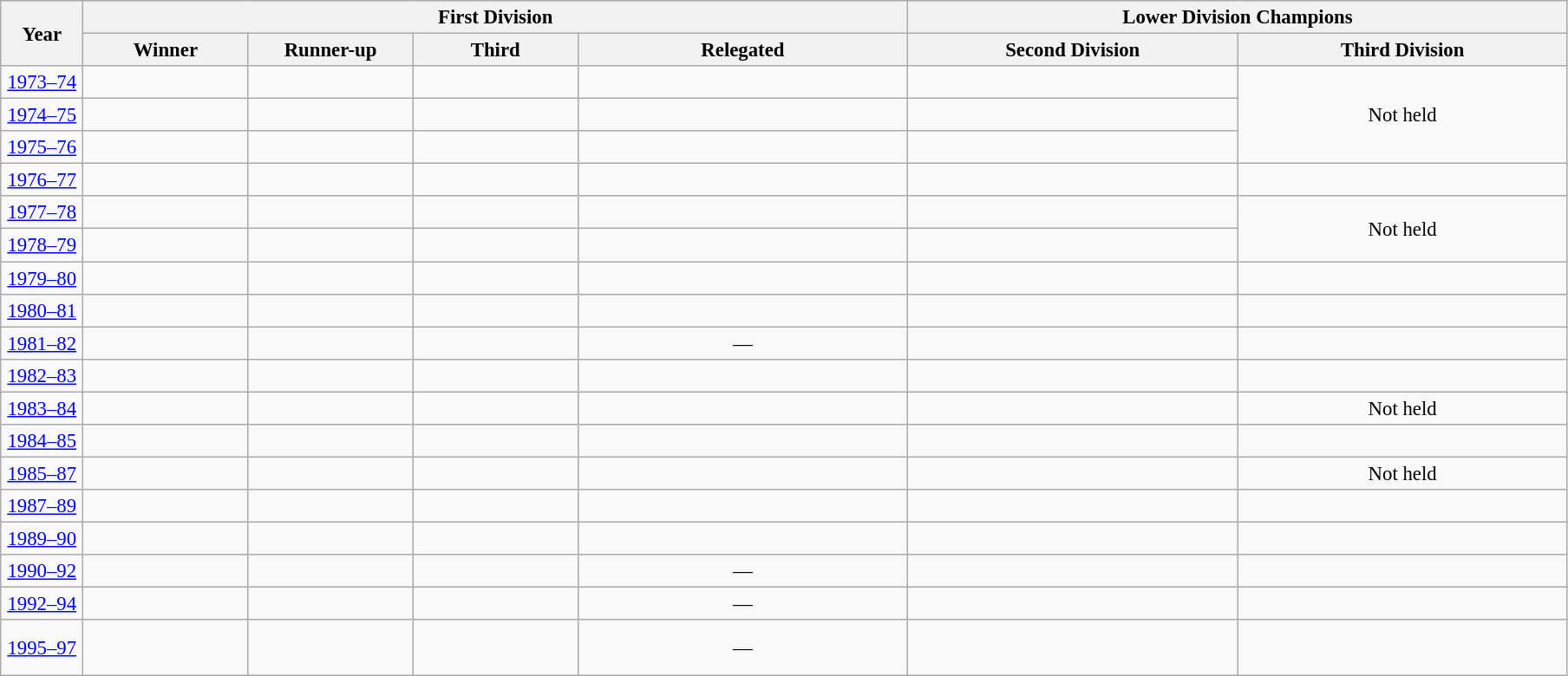<table class="wikitable" style="font-size:95%; text-align: center;">
<tr>
<th rowspan=2 width=5%>Year</th>
<th colspan=4>First Division</th>
<th colspan=2>Lower Division Champions</th>
</tr>
<tr>
<th width=10%>Winner</th>
<th width=10%>Runner-up</th>
<th width=10%>Third</th>
<th width=20%>Relegated</th>
<th width=20%>Second Division</th>
<th width=20%>Third Division</th>
</tr>
<tr>
<td><a href='#'>1973–74</a></td>
<td></td>
<td></td>
<td></td>
<td><br></td>
<td></td>
<td rowspan="3">Not held</td>
</tr>
<tr>
<td><a href='#'>1974–75</a></td>
<td></td>
<td></td>
<td></td>
<td></td>
<td><br></td>
</tr>
<tr>
<td><a href='#'>1975–76</a></td>
<td></td>
<td></td>
<td></td>
<td></td>
<td><br></td>
</tr>
<tr>
<td><a href='#'>1976–77</a></td>
<td></td>
<td></td>
<td></td>
<td></td>
<td></td>
<td></td>
</tr>
<tr>
<td><a href='#'>1977–78</a></td>
<td></td>
<td></td>
<td></td>
<td></td>
<td></td>
<td rowspan="2">Not held</td>
</tr>
<tr>
<td><a href='#'>1978–79</a></td>
<td></td>
<td></td>
<td></td>
<td></td>
<td></td>
</tr>
<tr>
<td><a href='#'>1979–80</a></td>
<td></td>
<td></td>
<td></td>
<td></td>
<td></td>
<td></td>
</tr>
<tr>
<td><a href='#'>1980–81</a></td>
<td></td>
<td></td>
<td></td>
<td></td>
<td></td>
<td></td>
</tr>
<tr>
<td><a href='#'>1981–82</a></td>
<td></td>
<td></td>
<td></td>
<td>—</td>
<td></td>
<td></td>
</tr>
<tr>
<td><a href='#'>1982–83</a></td>
<td></td>
<td></td>
<td></td>
<td></td>
<td></td>
<td></td>
</tr>
<tr>
<td><a href='#'>1983–84</a></td>
<td></td>
<td></td>
<td></td>
<td><br></td>
<td><br></td>
<td>Not held</td>
</tr>
<tr>
<td><a href='#'>1984–85</a></td>
<td></td>
<td></td>
<td></td>
<td></td>
<td></td>
<td></td>
</tr>
<tr>
<td><a href='#'>1985–87</a></td>
<td></td>
<td></td>
<td></td>
<td><br></td>
<td></td>
<td>Not held</td>
</tr>
<tr>
<td><a href='#'>1987–89</a></td>
<td></td>
<td></td>
<td></td>
<td></td>
<td></td>
<td></td>
</tr>
<tr>
<td><a href='#'>1989–90</a></td>
<td></td>
<td></td>
<td></td>
<td></td>
<td></td>
<td></td>
</tr>
<tr>
<td><a href='#'>1990–92</a></td>
<td></td>
<td></td>
<td></td>
<td>—</td>
<td><br></td>
<td></td>
</tr>
<tr>
<td><a href='#'>1992–94</a></td>
<td></td>
<td></td>
<td></td>
<td>—</td>
<td><br></td>
<td><br></td>
</tr>
<tr>
<td><a href='#'>1995–97</a></td>
<td></td>
<td></td>
<td></td>
<td>—</td>
<td><br></td>
<td><br><br></td>
</tr>
</table>
